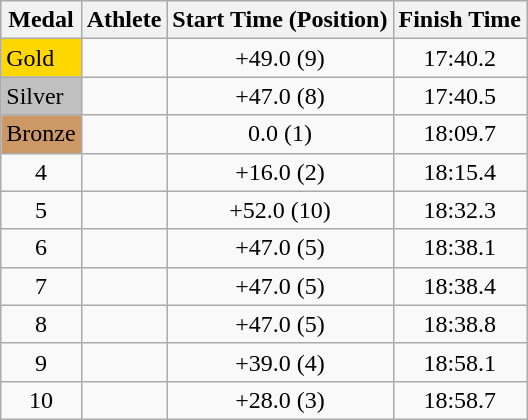<table class="wikitable">
<tr>
<th>Medal</th>
<th>Athlete</th>
<th>Start Time (Position)</th>
<th>Finish Time</th>
</tr>
<tr>
<td bgcolor="gold">Gold</td>
<td align=left></td>
<td align=center>+49.0 (9)</td>
<td align=center>17:40.2</td>
</tr>
<tr>
<td bgcolor="silver">Silver</td>
<td align=left></td>
<td align=center>+47.0 (8)</td>
<td align=center>17:40.5</td>
</tr>
<tr>
<td bgcolor="CC9966">Bronze</td>
<td align=left></td>
<td align=center>0.0 (1)</td>
<td align=center>18:09.7</td>
</tr>
<tr>
<td align=center>4</td>
<td align=left></td>
<td align=center>+16.0 (2)</td>
<td align=center>18:15.4</td>
</tr>
<tr>
<td align=center>5</td>
<td align=left></td>
<td align=center>+52.0 (10)</td>
<td align=center>18:32.3</td>
</tr>
<tr>
<td align=center>6</td>
<td align=left></td>
<td align=center>+47.0 (5)</td>
<td align=center>18:38.1</td>
</tr>
<tr>
<td align=center>7</td>
<td align=left></td>
<td align=center>+47.0 (5)</td>
<td align=center>18:38.4</td>
</tr>
<tr>
<td align=center>8</td>
<td align=left></td>
<td align=center>+47.0 (5)</td>
<td align=center>18:38.8</td>
</tr>
<tr>
<td align=center>9</td>
<td align=left></td>
<td align=center>+39.0 (4)</td>
<td align=center>18:58.1</td>
</tr>
<tr>
<td align=center>10</td>
<td align=left></td>
<td align=center>+28.0 (3)</td>
<td align=center>18:58.7</td>
</tr>
</table>
